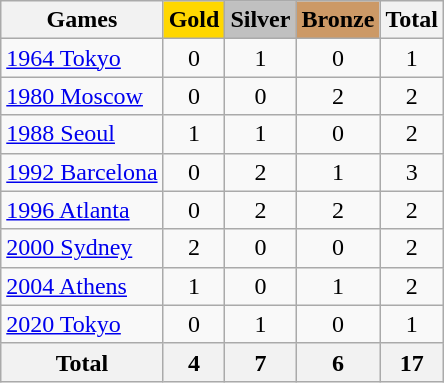<table class="wikitable sortable" style="text-align:center">
<tr>
<th>Games</th>
<th style="background-color:gold;">Gold</th>
<th style="background-color:silver;">Silver</th>
<th style="background-color:#c96;">Bronze</th>
<th>Total</th>
</tr>
<tr>
<td align=left> <a href='#'>1964 Tokyo</a></td>
<td>0</td>
<td>1</td>
<td>0</td>
<td>1</td>
</tr>
<tr>
<td align=left> <a href='#'>1980 Moscow</a></td>
<td>0</td>
<td>0</td>
<td>2</td>
<td>2</td>
</tr>
<tr>
<td align=left> <a href='#'>1988 Seoul</a></td>
<td>1</td>
<td>1</td>
<td>0</td>
<td>2</td>
</tr>
<tr>
<td align=left> <a href='#'>1992 Barcelona</a></td>
<td>0</td>
<td>2</td>
<td>1</td>
<td>3</td>
</tr>
<tr>
<td align=left> <a href='#'>1996 Atlanta</a></td>
<td>0</td>
<td>2</td>
<td>2</td>
<td>2</td>
</tr>
<tr>
<td align=left> <a href='#'>2000 Sydney</a></td>
<td>2</td>
<td>0</td>
<td>0</td>
<td>2</td>
</tr>
<tr>
<td align=left> <a href='#'>2004 Athens</a></td>
<td>1</td>
<td>0</td>
<td>1</td>
<td>2</td>
</tr>
<tr>
<td align=left> <a href='#'>2020 Tokyo</a></td>
<td>0</td>
<td>1</td>
<td>0</td>
<td>1</td>
</tr>
<tr>
<th>Total</th>
<th>4</th>
<th>7</th>
<th>6</th>
<th>17</th>
</tr>
</table>
